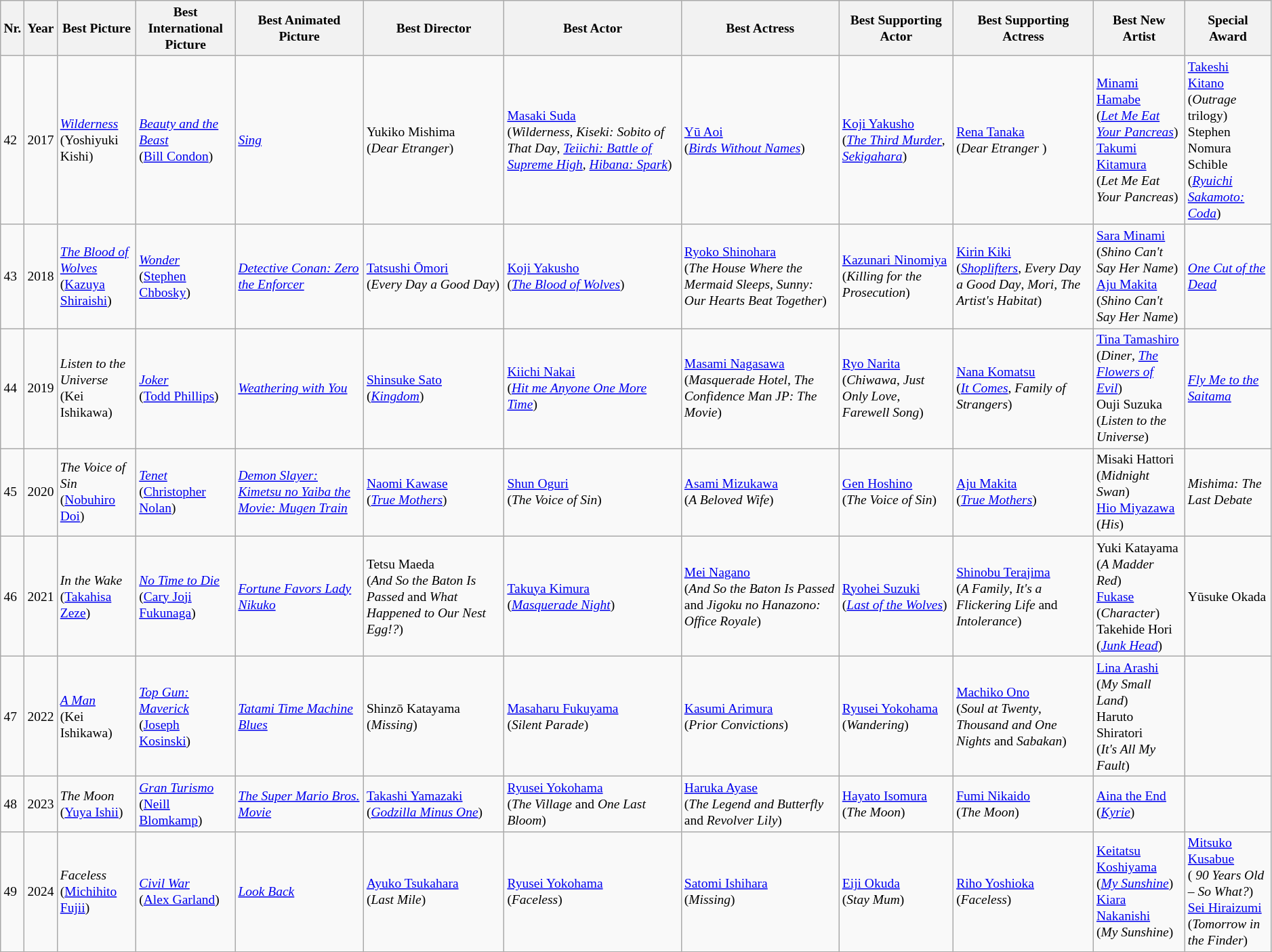<table class="wikitable" style="font-size:small;">
<tr>
<th>Nr.</th>
<th>Year</th>
<th>Best Picture</th>
<th>Best International Picture</th>
<th>Best Animated Picture</th>
<th>Best Director</th>
<th>Best Actor</th>
<th>Best Actress</th>
<th>Best Supporting Actor</th>
<th>Best Supporting Actress</th>
<th>Best New Artist</th>
<th>Special Award</th>
</tr>
<tr>
<td>42</td>
<td>2017</td>
<td><em><a href='#'>Wilderness</a></em><br>(Yoshiyuki Kishi)</td>
<td><em><a href='#'>Beauty and the Beast</a></em><br>(<a href='#'>Bill Condon</a>)</td>
<td><em><a href='#'>Sing</a></em></td>
<td>Yukiko Mishima<br>(<em>Dear Etranger</em>)</td>
<td><a href='#'>Masaki Suda</a><br>(<em>Wilderness</em>, <em>Kiseki: Sobito of That Day</em>, <em><a href='#'>Teiichi: Battle of Supreme High</a></em>, <em><a href='#'>Hibana: Spark</a></em>)</td>
<td><a href='#'>Yū Aoi</a><br>(<em><a href='#'>Birds Without Names</a></em>)</td>
<td><a href='#'>Koji Yakusho</a><br>(<em><a href='#'>The Third Murder</a></em>, <em><a href='#'>Sekigahara</a></em>)</td>
<td><a href='#'>Rena Tanaka</a><br>(<em>Dear Etranger </em>)</td>
<td><a href='#'>Minami Hamabe</a><br>(<em><a href='#'>Let Me Eat Your Pancreas</a></em>)<br><a href='#'>Takumi Kitamura</a><br>(<em>Let Me Eat Your Pancreas</em>)</td>
<td><a href='#'>Takeshi Kitano</a><br>(<em>Outrage</em> trilogy)<br>Stephen Nomura Schible<br>(<em><a href='#'>Ryuichi Sakamoto: Coda</a></em>)</td>
</tr>
<tr>
<td>43</td>
<td>2018</td>
<td><em><a href='#'>The Blood of Wolves</a></em><br>(<a href='#'>Kazuya Shiraishi</a>)</td>
<td><em><a href='#'>Wonder</a></em><br>(<a href='#'>Stephen Chbosky</a>)</td>
<td><em><a href='#'>Detective Conan: Zero the Enforcer</a></em></td>
<td><a href='#'>Tatsushi Ōmori</a><br>(<em>Every Day a Good Day</em>)</td>
<td><a href='#'>Koji Yakusho</a><br>(<em><a href='#'>The Blood of Wolves</a></em>)</td>
<td><a href='#'>Ryoko Shinohara</a><br>(<em>The House Where the Mermaid Sleeps</em>, <em>Sunny: Our Hearts Beat Together</em>)</td>
<td><a href='#'>Kazunari Ninomiya</a><br>(<em>Killing for the Prosecution</em>)</td>
<td><a href='#'>Kirin Kiki</a><br>(<em><a href='#'>Shoplifters</a></em>, <em>Every Day a Good Day</em>, <em>Mori, The Artist's Habitat</em>)</td>
<td><a href='#'>Sara Minami</a><br>(<em>Shino Can't Say Her Name</em>)<br><a href='#'>Aju Makita</a><br>(<em>Shino Can't Say Her Name</em>)</td>
<td><em><a href='#'>One Cut of the Dead</a></em></td>
</tr>
<tr>
<td>44</td>
<td>2019</td>
<td><em>Listen to the Universe</em><br>(Kei Ishikawa)</td>
<td><em><a href='#'>Joker</a></em><br>(<a href='#'>Todd Phillips</a>)</td>
<td><em><a href='#'>Weathering with You</a></em></td>
<td><a href='#'>Shinsuke Sato</a><br>(<em><a href='#'>Kingdom</a></em>)</td>
<td><a href='#'>Kiichi Nakai</a><br>(<em><a href='#'>Hit me Anyone One More Time</a></em>)</td>
<td><a href='#'>Masami Nagasawa</a><br>(<em>Masquerade Hotel</em>, <em>The Confidence Man JP: The Movie</em>)</td>
<td><a href='#'>Ryo Narita</a><br>(<em>Chiwawa</em>, <em>Just Only Love</em>, <em>Farewell Song</em>)</td>
<td><a href='#'>Nana Komatsu</a><br>(<em><a href='#'>It Comes</a></em>, <em>Family of Strangers</em>)</td>
<td><a href='#'>Tina Tamashiro</a><br>(<em>Diner</em>, <em><a href='#'>The Flowers of Evil</a></em>)<br>Ouji Suzuka<br>(<em>Listen to the Universe</em>)</td>
<td><em><a href='#'>Fly Me to the Saitama</a></em></td>
</tr>
<tr>
<td>45</td>
<td>2020</td>
<td><em>The Voice of Sin</em><br>(<a href='#'>Nobuhiro Doi</a>)</td>
<td><em><a href='#'>Tenet</a></em><br>(<a href='#'>Christopher Nolan</a>)</td>
<td><em><a href='#'>Demon Slayer: Kimetsu no Yaiba the Movie: Mugen Train</a></em></td>
<td><a href='#'>Naomi Kawase</a><br>(<em><a href='#'>True Mothers</a></em>)</td>
<td><a href='#'>Shun Oguri</a><br>(<em>The Voice of Sin</em>)</td>
<td><a href='#'>Asami Mizukawa</a><br>(<em>A Beloved Wife</em>)</td>
<td><a href='#'>Gen Hoshino</a><br>(<em>The Voice of Sin</em>)</td>
<td><a href='#'>Aju Makita</a><br>(<em><a href='#'>True Mothers</a></em>)</td>
<td>Misaki Hattori<br>(<em>Midnight Swan</em>)<br><a href='#'>Hio Miyazawa</a><br>(<em>His</em>)</td>
<td><em>Mishima: The Last Debate</em></td>
</tr>
<tr>
<td>46</td>
<td>2021</td>
<td><em>In the Wake</em><br>(<a href='#'>Takahisa Zeze</a>)</td>
<td><em><a href='#'>No Time to Die</a></em><br>(<a href='#'>Cary Joji Fukunaga</a>)</td>
<td><em><a href='#'>Fortune Favors Lady Nikuko</a></em></td>
<td>Tetsu Maeda<br>(<em>And So the Baton Is Passed</em> and <em>What Happened to Our Nest Egg!?</em>)</td>
<td><a href='#'>Takuya Kimura</a><br>(<em><a href='#'>Masquerade Night</a></em>)</td>
<td><a href='#'>Mei Nagano</a><br>(<em>And So the Baton Is Passed</em> and <em>Jigoku no Hanazono: Office Royale</em>)</td>
<td><a href='#'>Ryohei Suzuki</a><br>(<em><a href='#'>Last of the Wolves</a></em>)</td>
<td><a href='#'>Shinobu Terajima</a><br>(<em>A Family</em>, <em>It's a Flickering Life</em> and <em>Intolerance</em>)</td>
<td>Yuki Katayama<br>(<em>A Madder Red</em>)<br><a href='#'>Fukase</a><br>(<em>Character</em>)<br>Takehide Hori<br>(<em><a href='#'>Junk Head</a></em>)</td>
<td>Yūsuke Okada</td>
</tr>
<tr>
<td>47</td>
<td>2022</td>
<td><em><a href='#'>A Man</a></em><br>(Kei Ishikawa)</td>
<td><em><a href='#'>Top Gun: Maverick</a></em><br>(<a href='#'>Joseph Kosinski</a>)</td>
<td><em><a href='#'>Tatami Time Machine Blues</a></em></td>
<td>Shinzō Katayama<br>(<em>Missing</em>)</td>
<td><a href='#'>Masaharu Fukuyama</a><br>(<em>Silent Parade</em>)</td>
<td><a href='#'>Kasumi Arimura</a><br>(<em>Prior Convictions</em>)</td>
<td><a href='#'>Ryusei Yokohama</a><br>(<em>Wandering</em>)</td>
<td><a href='#'>Machiko Ono</a><br>(<em>Soul at Twenty</em>, <em>Thousand and One Nights</em> and <em>Sabakan</em>)</td>
<td><a href='#'>Lina Arashi</a><br>(<em>My Small Land</em>)<br>Haruto Shiratori<br>(<em>It's All My Fault</em>)</td>
<td></td>
</tr>
<tr>
<td>48</td>
<td>2023</td>
<td><em>The Moon</em><br>(<a href='#'>Yuya Ishii</a>)</td>
<td><em><a href='#'>Gran Turismo</a></em><br>(<a href='#'>Neill Blomkamp</a>)</td>
<td><em><a href='#'>The Super Mario Bros. Movie</a></em></td>
<td><a href='#'>Takashi Yamazaki</a><br>(<em><a href='#'>Godzilla Minus One</a></em>)</td>
<td><a href='#'>Ryusei Yokohama</a><br>(<em>The Village</em> and <em>One Last Bloom</em>)</td>
<td><a href='#'>Haruka Ayase</a><br>(<em>The Legend and Butterfly</em> and <em>Revolver Lily</em>)</td>
<td><a href='#'>Hayato Isomura</a><br>(<em>The Moon</em>)</td>
<td><a href='#'>Fumi Nikaido</a><br>(<em>The Moon</em>)</td>
<td><a href='#'>Aina the End</a><br>(<em><a href='#'>Kyrie</a></em>)</td>
<td></td>
</tr>
<tr>
<td>49</td>
<td>2024</td>
<td><em>Faceless</em><br>(<a href='#'>Michihito Fujii</a>)</td>
<td><em><a href='#'>Civil War</a></em><br>(<a href='#'>Alex Garland</a>)</td>
<td><em><a href='#'>Look Back</a></em></td>
<td><a href='#'>Ayuko Tsukahara</a><br>(<em>Last Mile</em>)</td>
<td><a href='#'>Ryusei Yokohama</a><br>(<em>Faceless</em>)</td>
<td><a href='#'>Satomi Ishihara</a><br>(<em>Missing</em>)</td>
<td><a href='#'>Eiji Okuda</a><br>(<em>Stay Mum</em>)</td>
<td><a href='#'>Riho Yoshioka</a><br>(<em>Faceless</em>)</td>
<td><a href='#'>Keitatsu Koshiyama</a><br>(<em><a href='#'>My Sunshine</a></em>)<br><a href='#'>Kiara Nakanishi</a><br>(<em>My Sunshine</em>)</td>
<td><a href='#'>Mitsuko Kusabue</a><br>(<em>	90 Years Old – So What?</em>)<br><a href='#'>Sei Hiraizumi</a><br>(<em>Tomorrow in the Finder</em>)</td>
</tr>
<tr>
</tr>
</table>
